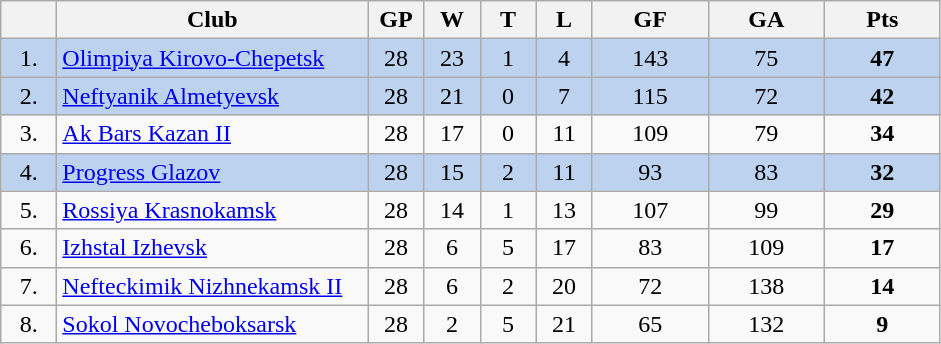<table class="wikitable">
<tr>
<th width="30"></th>
<th width="200">Club</th>
<th width="30">GP</th>
<th width="30">W</th>
<th width="30">T</th>
<th width="30">L</th>
<th width="70">GF</th>
<th width="70">GA</th>
<th width="70">Pts</th>
</tr>
<tr bgcolor="#BCD2EE" align="center">
<td>1.</td>
<td align="left"><a href='#'>Olimpiya Kirovo-Chepetsk</a></td>
<td>28</td>
<td>23</td>
<td>1</td>
<td>4</td>
<td>143</td>
<td>75</td>
<td><strong>47</strong></td>
</tr>
<tr bgcolor="#BCD2EE" align="center">
<td>2.</td>
<td align="left"><a href='#'>Neftyanik Almetyevsk</a></td>
<td>28</td>
<td>21</td>
<td>0</td>
<td>7</td>
<td>115</td>
<td>72</td>
<td><strong>42</strong></td>
</tr>
<tr align="center">
<td>3.</td>
<td align="left"><a href='#'>Ak Bars Kazan II</a></td>
<td>28</td>
<td>17</td>
<td>0</td>
<td>11</td>
<td>109</td>
<td>79</td>
<td><strong>34</strong></td>
</tr>
<tr bgcolor="#BCD2EE"  align="center">
<td>4.</td>
<td align="left"><a href='#'>Progress Glazov</a></td>
<td>28</td>
<td>15</td>
<td>2</td>
<td>11</td>
<td>93</td>
<td>83</td>
<td><strong>32</strong></td>
</tr>
<tr align="center">
<td>5.</td>
<td align="left"><a href='#'>Rossiya Krasnokamsk</a></td>
<td>28</td>
<td>14</td>
<td>1</td>
<td>13</td>
<td>107</td>
<td>99</td>
<td><strong>29</strong></td>
</tr>
<tr align="center">
<td>6.</td>
<td align="left"><a href='#'>Izhstal Izhevsk</a></td>
<td>28</td>
<td>6</td>
<td>5</td>
<td>17</td>
<td>83</td>
<td>109</td>
<td><strong>17</strong></td>
</tr>
<tr align="center">
<td>7.</td>
<td align="left"><a href='#'>Nefteckimik Nizhnekamsk II</a></td>
<td>28</td>
<td>6</td>
<td>2</td>
<td>20</td>
<td>72</td>
<td>138</td>
<td><strong>14</strong></td>
</tr>
<tr align="center">
<td>8.</td>
<td align="left"><a href='#'>Sokol Novocheboksarsk</a></td>
<td>28</td>
<td>2</td>
<td>5</td>
<td>21</td>
<td>65</td>
<td>132</td>
<td><strong>9</strong></td>
</tr>
</table>
